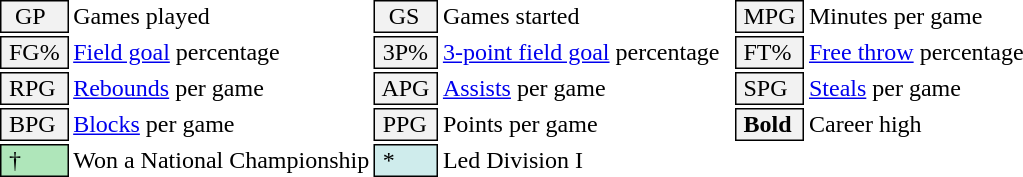<table class="toccolours" style="white-space: nowrap;">
<tr>
<td style="background-color: #F2F2F2; border: 1px solid black;">  GP</td>
<td>Games played</td>
<td style="background-color: #F2F2F2; border: 1px solid black">  GS </td>
<td>Games started</td>
<td style="background-color: #F2F2F2; border: 1px solid black"> MPG </td>
<td>Minutes per game</td>
</tr>
<tr>
<td style="background-color: #F2F2F2; border: 1px solid black;"> FG% </td>
<td style="padding-right: 8px"><a href='#'>Field goal</a> percentage</td>
<td style="background-color: #F2F2F2; border: 1px solid black"> 3P% </td>
<td style="padding-right: 8px"><a href='#'>3-point field goal</a> percentage</td>
<td style="background-color: #F2F2F2; border: 1px solid black"> FT% </td>
<td><a href='#'>Free throw</a> percentage</td>
</tr>
<tr>
<td style="background-color: #F2F2F2; border: 1px solid black;"> RPG </td>
<td><a href='#'>Rebounds</a> per game</td>
<td style="background-color: #F2F2F2; border: 1px solid black"> APG </td>
<td><a href='#'>Assists</a> per game</td>
<td style="background-color: #F2F2F2; border: 1px solid black"> SPG </td>
<td><a href='#'>Steals</a> per game</td>
</tr>
<tr>
<td style="background-color: #F2F2F2; border: 1px solid black;"> BPG </td>
<td><a href='#'>Blocks</a> per game</td>
<td style="background-color: #F2F2F2; border: 1px solid black"> PPG </td>
<td>Points per game</td>
<td style="background-color: #F2F2F2; border: 1px solid black"> <strong>Bold</strong> </td>
<td>Career high</td>
</tr>
<tr>
<td style="background-color: #afe6ba; border: 1px solid black;"> † </td>
<td>Won a National Championship</td>
<td style="background-color: #cfecec; border: 1px solid black;"> * </td>
<td>Led Division I</td>
</tr>
</table>
